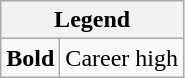<table class="wikitable mw-collapsible mw-collapsed">
<tr>
<th colspan="2">Legend</th>
</tr>
<tr>
<td><strong>Bold</strong></td>
<td>Career high</td>
</tr>
</table>
